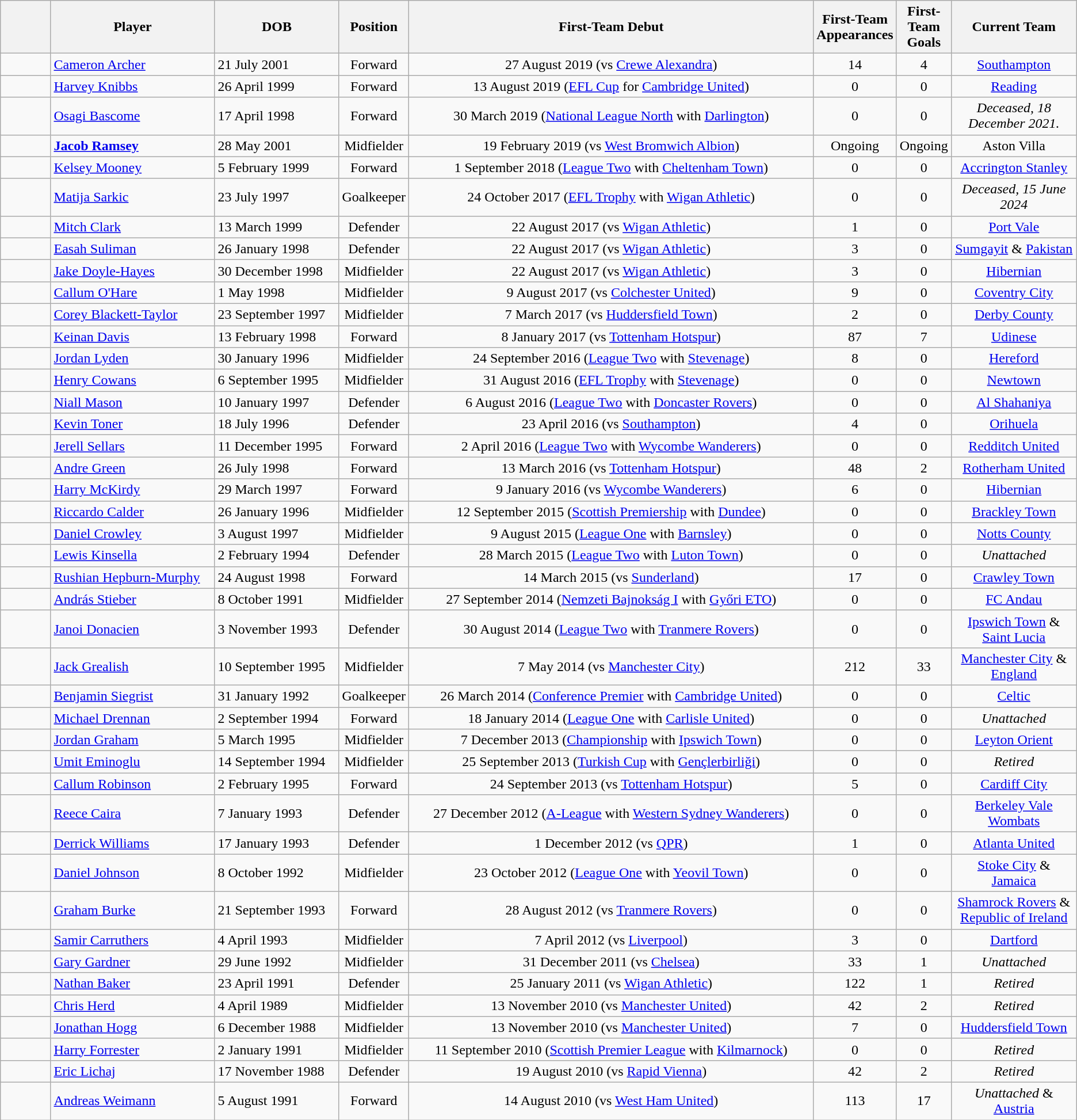<table class="wikitable">
<tr>
<th width=5%></th>
<th width=16%>Player</th>
<th width=12%>DOB</th>
<th width=5%>Position</th>
<th width=40%>First-Team Debut</th>
<th width=5%>First-Team Appearances</th>
<th width=5%>First-Team Goals</th>
<th width=35%>Current Team</th>
</tr>
<tr>
<td align=center></td>
<td><a href='#'>Cameron Archer</a></td>
<td>21 July 2001</td>
<td align=center>Forward</td>
<td align=center>27 August 2019 (vs <a href='#'>Crewe Alexandra</a>)</td>
<td align=center>14</td>
<td align=center>4</td>
<td align=center><a href='#'>Southampton</a></td>
</tr>
<tr>
<td align=center></td>
<td><a href='#'>Harvey Knibbs</a></td>
<td>26 April 1999</td>
<td align=center>Forward</td>
<td align=center>13 August 2019 (<a href='#'>EFL Cup</a> for <a href='#'>Cambridge United</a>)</td>
<td align=center>0</td>
<td align=center>0</td>
<td align=center><a href='#'>Reading</a></td>
</tr>
<tr>
<td align=center></td>
<td><a href='#'>Osagi Bascome</a></td>
<td>17 April 1998</td>
<td align=center>Forward</td>
<td align=center>30 March 2019 (<a href='#'>National League North</a> with <a href='#'>Darlington</a>)</td>
<td align=center>0</td>
<td align=center>0</td>
<td align=center><em>Deceased, 18 December 2021.</em></td>
</tr>
<tr>
<td align=center></td>
<td><strong><a href='#'>Jacob Ramsey</a></strong></td>
<td>28 May 2001</td>
<td align=center>Midfielder</td>
<td align=center>19 February 2019 (vs <a href='#'>West Bromwich Albion</a>)</td>
<td align=center>Ongoing</td>
<td align=center>Ongoing</td>
<td align=center>Aston Villa</td>
</tr>
<tr>
<td align="center"></td>
<td><a href='#'>Kelsey Mooney</a></td>
<td>5 February 1999</td>
<td align="center">Forward</td>
<td align="center">1 September 2018 (<a href='#'>League Two</a> with <a href='#'>Cheltenham Town</a>)</td>
<td align="center">0</td>
<td align="center">0</td>
<td align="center"><a href='#'>Accrington Stanley</a></td>
</tr>
<tr>
<td align="center"></td>
<td><a href='#'>Matija Sarkic</a></td>
<td>23 July 1997</td>
<td align="center">Goalkeeper</td>
<td align="center">24 October 2017 (<a href='#'>EFL Trophy</a> with <a href='#'>Wigan Athletic</a>)</td>
<td align="center">0</td>
<td align="center">0</td>
<td align="center"><em>Deceased, 15 June 2024</em></td>
</tr>
<tr>
<td align=center></td>
<td><a href='#'>Mitch Clark</a></td>
<td>13 March 1999</td>
<td align=center>Defender</td>
<td align=center>22 August 2017 (vs <a href='#'>Wigan Athletic</a>)</td>
<td align=center>1</td>
<td align=center>0</td>
<td align=center><a href='#'>Port Vale</a></td>
</tr>
<tr>
<td align="center"></td>
<td><a href='#'>Easah Suliman</a></td>
<td>26 January 1998</td>
<td align="center">Defender</td>
<td align="center">22 August 2017 (vs <a href='#'>Wigan Athletic</a>)</td>
<td align="center">3</td>
<td align="center">0</td>
<td align="center"> <a href='#'>Sumgayit</a> & <a href='#'>Pakistan</a></td>
</tr>
<tr>
<td align="center"></td>
<td><a href='#'>Jake Doyle-Hayes</a></td>
<td>30 December 1998</td>
<td align="center">Midfielder</td>
<td align="center">22 August 2017 (vs <a href='#'>Wigan Athletic</a>)</td>
<td align="center">3</td>
<td align="center">0</td>
<td align="center"> <a href='#'>Hibernian</a></td>
</tr>
<tr>
<td align="center"></td>
<td><a href='#'>Callum O'Hare</a></td>
<td>1 May 1998</td>
<td align="center">Midfielder</td>
<td align="center">9 August 2017 (vs <a href='#'>Colchester United</a>)</td>
<td align="center">9</td>
<td align="center">0</td>
<td align="center"><a href='#'>Coventry City</a></td>
</tr>
<tr>
<td align="center"></td>
<td><a href='#'>Corey Blackett-Taylor</a></td>
<td>23 September 1997</td>
<td align="center">Midfielder</td>
<td align="center">7 March 2017 (vs <a href='#'>Huddersfield Town</a>)</td>
<td align="center">2</td>
<td align="center">0</td>
<td align="center"><a href='#'>Derby County</a></td>
</tr>
<tr>
<td align=center></td>
<td><a href='#'>Keinan Davis</a></td>
<td>13 February 1998</td>
<td align=center>Forward</td>
<td align=center>8 January 2017 (vs <a href='#'>Tottenham Hotspur</a>)</td>
<td align=center>87</td>
<td align=center>7</td>
<td align=center> <a href='#'>Udinese</a></td>
</tr>
<tr>
<td align=center></td>
<td><a href='#'>Jordan Lyden</a></td>
<td>30 January 1996</td>
<td align=center>Midfielder</td>
<td align=center>24 September 2016 (<a href='#'>League Two</a> with <a href='#'>Stevenage</a>)</td>
<td align=center>8</td>
<td align=center>0</td>
<td align=center><a href='#'>Hereford</a></td>
</tr>
<tr>
<td align=center></td>
<td><a href='#'>Henry Cowans</a></td>
<td>6 September 1995</td>
<td align=center>Midfielder</td>
<td align=center>31 August 2016 (<a href='#'>EFL Trophy</a> with <a href='#'>Stevenage</a>)</td>
<td align=center>0</td>
<td align=center>0</td>
<td align=center> <a href='#'>Newtown</a></td>
</tr>
<tr>
<td align="center"></td>
<td><a href='#'>Niall Mason</a></td>
<td>10 January 1997</td>
<td align="center">Defender</td>
<td align="center">6 August 2016 (<a href='#'>League Two</a> with <a href='#'>Doncaster Rovers</a>)</td>
<td align="center">0</td>
<td align="center">0</td>
<td align="center"> <a href='#'>Al Shahaniya</a></td>
</tr>
<tr>
<td align="center"></td>
<td><a href='#'>Kevin Toner</a></td>
<td>18 July 1996</td>
<td align="center">Defender</td>
<td align="center">23 April 2016 (vs <a href='#'>Southampton</a>)</td>
<td align="center">4</td>
<td align="center">0</td>
<td align="center"> <a href='#'>Orihuela</a></td>
</tr>
<tr>
<td align="center"></td>
<td><a href='#'>Jerell Sellars</a></td>
<td>11 December 1995</td>
<td align="center">Forward</td>
<td align="center">2 April 2016 (<a href='#'>League Two</a> with <a href='#'>Wycombe Wanderers</a>)</td>
<td align="center">0</td>
<td align="center">0</td>
<td align="center"><a href='#'>Redditch United</a></td>
</tr>
<tr>
<td align="center"></td>
<td><a href='#'>Andre Green</a></td>
<td>26 July 1998</td>
<td align="center">Forward</td>
<td align="center">13 March 2016 (vs <a href='#'>Tottenham Hotspur</a>)</td>
<td align="center">48</td>
<td align="center">2</td>
<td align="center"><a href='#'>Rotherham United</a></td>
</tr>
<tr>
<td align="center"></td>
<td><a href='#'>Harry McKirdy</a></td>
<td>29 March 1997</td>
<td align="center">Forward</td>
<td align="center">9 January 2016 (vs <a href='#'>Wycombe Wanderers</a>)</td>
<td align="center">6</td>
<td align="center">0</td>
<td align="center"> <a href='#'>Hibernian</a></td>
</tr>
<tr>
<td align="center"></td>
<td><a href='#'>Riccardo Calder</a></td>
<td>26 January 1996</td>
<td align="center">Midfielder</td>
<td align="center">12 September 2015 (<a href='#'>Scottish Premiership</a> with <a href='#'>Dundee</a>)</td>
<td align="center">0</td>
<td align="center">0</td>
<td align="center"><a href='#'>Brackley Town</a></td>
</tr>
<tr>
<td align="center"></td>
<td><a href='#'>Daniel Crowley</a></td>
<td>3 August 1997</td>
<td align="center">Midfielder</td>
<td align="center">9 August 2015 (<a href='#'>League One</a> with <a href='#'>Barnsley</a>)</td>
<td align="center">0</td>
<td align="center">0</td>
<td align="center"><a href='#'>Notts County</a></td>
</tr>
<tr>
<td align=center></td>
<td><a href='#'>Lewis Kinsella</a></td>
<td>2 February 1994</td>
<td align=center>Defender</td>
<td align=center>28 March 2015 (<a href='#'>League Two</a> with <a href='#'>Luton Town</a>)</td>
<td align=center>0</td>
<td align=center>0</td>
<td align=center><em>Unattached</em></td>
</tr>
<tr>
<td align="center"></td>
<td><a href='#'>Rushian Hepburn-Murphy</a></td>
<td>24 August 1998</td>
<td align="center">Forward</td>
<td align="center">14 March 2015 (vs <a href='#'>Sunderland</a>)</td>
<td align="center">17</td>
<td align="center">0</td>
<td align="center"><a href='#'>Crawley Town</a></td>
</tr>
<tr>
<td align="center"></td>
<td><a href='#'>András Stieber</a></td>
<td>8 October 1991</td>
<td align="center">Midfielder</td>
<td align="center">27 September 2014 (<a href='#'>Nemzeti Bajnokság I</a> with <a href='#'>Győri ETO</a>)</td>
<td align="center">0</td>
<td align="center">0</td>
<td align="center"> <a href='#'>FC Andau</a></td>
</tr>
<tr>
<td align="center"></td>
<td><a href='#'>Janoi Donacien</a></td>
<td>3 November 1993</td>
<td align="center">Defender</td>
<td align="center">30 August 2014 (<a href='#'>League Two</a> with <a href='#'>Tranmere Rovers</a>)</td>
<td align="center">0</td>
<td align="center">0</td>
<td align="center"><a href='#'>Ipswich Town</a> & <a href='#'>Saint Lucia</a></td>
</tr>
<tr>
<td align="center"></td>
<td><a href='#'>Jack Grealish</a></td>
<td>10 September 1995</td>
<td align="center">Midfielder</td>
<td align="center">7 May 2014 (vs <a href='#'>Manchester City</a>)</td>
<td align="center">212</td>
<td align="center">33</td>
<td align="center"><a href='#'>Manchester City</a> & <a href='#'>England</a></td>
</tr>
<tr>
<td align="center"></td>
<td><a href='#'>Benjamin Siegrist</a></td>
<td>31 January 1992</td>
<td align="center">Goalkeeper</td>
<td align="center">26 March 2014 (<a href='#'>Conference Premier</a> with <a href='#'>Cambridge United</a>)</td>
<td align="center">0</td>
<td align="center">0</td>
<td align="center"> <a href='#'>Celtic</a></td>
</tr>
<tr>
<td align=center></td>
<td><a href='#'>Michael Drennan</a></td>
<td>2 September 1994</td>
<td align=center>Forward</td>
<td align=center>18 January 2014 (<a href='#'>League One</a> with <a href='#'>Carlisle United</a>)</td>
<td align=center>0</td>
<td align=center>0</td>
<td align=center><em>Unattached</em></td>
</tr>
<tr>
<td align="center"></td>
<td><a href='#'>Jordan Graham</a></td>
<td>5 March 1995</td>
<td align="center">Midfielder</td>
<td align="center">7 December 2013 (<a href='#'>Championship</a> with <a href='#'>Ipswich Town</a>)</td>
<td align="center">0</td>
<td align="center">0</td>
<td align="center"><a href='#'>Leyton Orient</a></td>
</tr>
<tr>
<td align=center></td>
<td><a href='#'>Umit Eminoglu</a></td>
<td>14 September 1994</td>
<td align=center>Midfielder</td>
<td align=center>25 September 2013 (<a href='#'>Turkish Cup</a> with <a href='#'>Gençlerbirliği</a>)</td>
<td align=center>0</td>
<td align=center>0</td>
<td align=center><em>Retired</em></td>
</tr>
<tr>
<td align=center></td>
<td><a href='#'>Callum Robinson</a></td>
<td>2 February 1995</td>
<td align=center>Forward</td>
<td align=center>24 September 2013 (vs <a href='#'>Tottenham Hotspur</a>)</td>
<td align=center>5</td>
<td align=center>0</td>
<td align=center> <a href='#'>Cardiff City</a></td>
</tr>
<tr>
<td align=center></td>
<td><a href='#'>Reece Caira</a></td>
<td>7 January 1993</td>
<td align=center>Defender</td>
<td align=center>27 December 2012 (<a href='#'>A-League</a> with <a href='#'>Western Sydney Wanderers</a>)</td>
<td align=center>0</td>
<td align=center>0</td>
<td align=center> <a href='#'>Berkeley Vale Wombats</a></td>
</tr>
<tr>
<td align=center></td>
<td><a href='#'>Derrick Williams</a></td>
<td>17 January 1993</td>
<td align=center>Defender</td>
<td align=center>1 December 2012 (vs <a href='#'>QPR</a>)</td>
<td align=center>1</td>
<td align=center>0</td>
<td align=center> <a href='#'>Atlanta United</a></td>
</tr>
<tr>
<td align="center"></td>
<td><a href='#'>Daniel Johnson</a></td>
<td>8 October 1992</td>
<td align="center">Midfielder</td>
<td align="center">23 October 2012 (<a href='#'>League One</a> with <a href='#'>Yeovil Town</a>)</td>
<td align="center">0</td>
<td align="center">0</td>
<td align="center"><a href='#'>Stoke City</a> & <a href='#'>Jamaica</a></td>
</tr>
<tr>
<td align=center></td>
<td><a href='#'>Graham Burke</a></td>
<td>21 September 1993</td>
<td align=center>Forward</td>
<td align=center>28 August 2012 (vs <a href='#'>Tranmere Rovers</a>)</td>
<td align=center>0</td>
<td align=center>0</td>
<td align=center> <a href='#'>Shamrock Rovers</a> & <a href='#'>Republic of Ireland</a></td>
</tr>
<tr>
<td align=center></td>
<td><a href='#'>Samir Carruthers</a></td>
<td>4 April 1993</td>
<td align=center>Midfielder</td>
<td align=center>7 April 2012 (vs <a href='#'>Liverpool</a>)</td>
<td align=center>3</td>
<td align=center>0</td>
<td align=center><a href='#'>Dartford</a></td>
</tr>
<tr>
<td align=center></td>
<td><a href='#'>Gary Gardner</a></td>
<td>29 June 1992</td>
<td align=center>Midfielder</td>
<td align=center>31 December 2011 (vs <a href='#'>Chelsea</a>)</td>
<td align=center>33</td>
<td align=center>1</td>
<td align=center><em>Unattached</em></td>
</tr>
<tr>
<td align=center></td>
<td><a href='#'>Nathan Baker</a></td>
<td>23 April 1991</td>
<td align=center>Defender</td>
<td align=center>25 January 2011 (vs <a href='#'>Wigan Athletic</a>)</td>
<td align=center>122</td>
<td align=center>1</td>
<td align=center><em>Retired</em></td>
</tr>
<tr>
<td align=center></td>
<td><a href='#'>Chris Herd</a></td>
<td>4 April 1989</td>
<td align=center>Midfielder</td>
<td align=center>13 November 2010 (vs <a href='#'>Manchester United</a>)</td>
<td align=center>42</td>
<td align=center>2</td>
<td align=center><em>Retired</em></td>
</tr>
<tr>
<td align=center></td>
<td><a href='#'>Jonathan Hogg</a></td>
<td>6 December 1988</td>
<td align=center>Midfielder</td>
<td align=center>13 November 2010 (vs <a href='#'>Manchester United</a>)</td>
<td align=center>7</td>
<td align=center>0</td>
<td align=center><a href='#'>Huddersfield Town</a></td>
</tr>
<tr>
<td align=center></td>
<td><a href='#'>Harry Forrester</a></td>
<td>2 January 1991</td>
<td align=center>Midfielder</td>
<td align=center>11 September 2010 (<a href='#'>Scottish Premier League</a> with <a href='#'>Kilmarnock</a>)</td>
<td align=center>0</td>
<td align=center>0</td>
<td align=center><em>Retired</em></td>
</tr>
<tr>
<td align=center></td>
<td><a href='#'>Eric Lichaj</a></td>
<td>17 November 1988</td>
<td align=center>Defender</td>
<td align=center>19 August 2010 (vs <a href='#'>Rapid Vienna</a>)</td>
<td align=center>42</td>
<td align=center>2</td>
<td align=center><em>Retired</em></td>
</tr>
<tr>
<td align=center></td>
<td><a href='#'>Andreas Weimann</a></td>
<td>5 August 1991</td>
<td align=center>Forward</td>
<td align=center>14 August 2010 (vs <a href='#'>West Ham United</a>)</td>
<td align=center>113</td>
<td align=center>17</td>
<td align=center><em>Unattached</em> & <a href='#'>Austria</a></td>
</tr>
</table>
